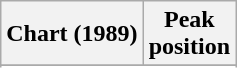<table class="wikitable sortable">
<tr>
<th>Chart (1989)</th>
<th>Peak<br>position</th>
</tr>
<tr>
</tr>
<tr>
</tr>
</table>
